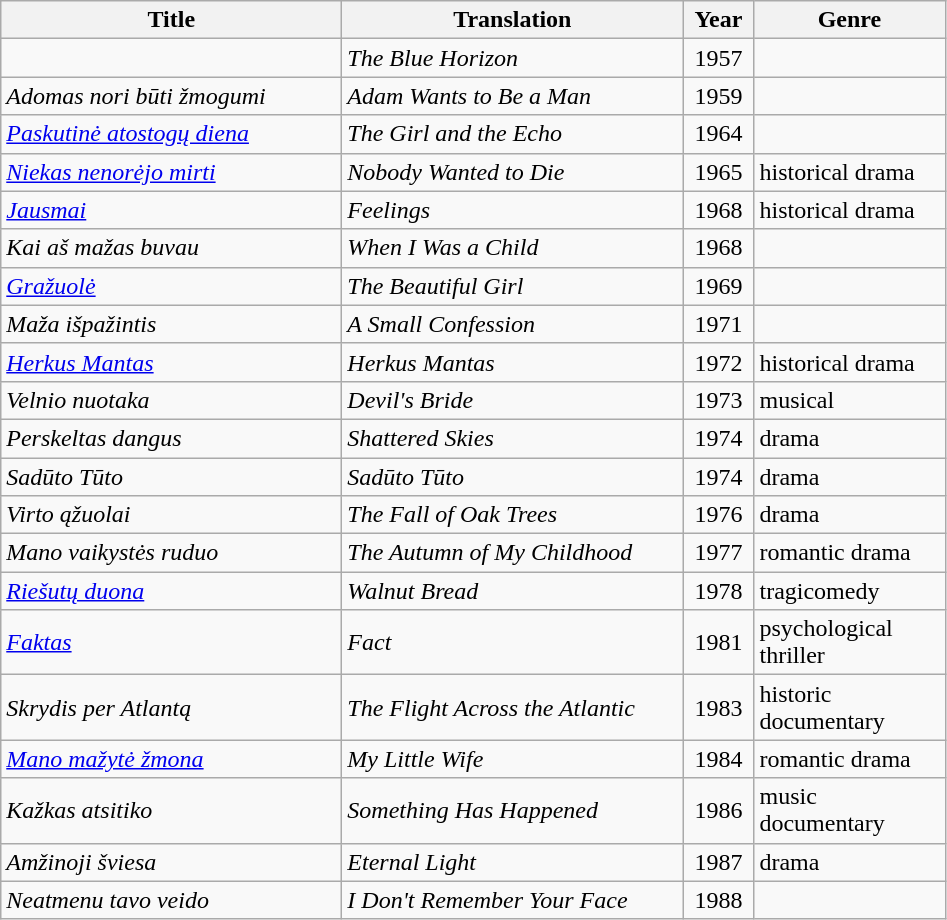<table class="wikitable" style="text-align: center;">
<tr>
<th width=220>Title</th>
<th width=220>Translation</th>
<th width=40>Year</th>
<th width=120>Genre</th>
</tr>
<tr>
<td align="left"><em></em></td>
<td align="left"><em>The Blue Horizon</em></td>
<td>1957</td>
<td align="left"></td>
</tr>
<tr>
<td align="left"><em>Adomas nori būti žmogumi</em></td>
<td align="left"><em>Adam Wants to Be a Man</em></td>
<td>1959</td>
<td align="left"></td>
</tr>
<tr>
<td align="left"><em><a href='#'>Paskutinė atostogų diena</a></em></td>
<td align="left"><em>The Girl and the Echo</em></td>
<td>1964</td>
<td align="left"></td>
</tr>
<tr>
<td align="left"><em><a href='#'>Niekas nenorėjo mirti</a></em></td>
<td align="left"><em>Nobody Wanted to Die</em></td>
<td>1965</td>
<td align="left">historical drama</td>
</tr>
<tr>
<td align="left"><em><a href='#'>Jausmai</a></em></td>
<td align="left"><em>Feelings</em></td>
<td>1968</td>
<td align="left">historical drama</td>
</tr>
<tr>
<td align="left"><em>Kai aš mažas buvau</em></td>
<td align="left"><em>When I Was a Child</em></td>
<td>1968</td>
<td align="left"></td>
</tr>
<tr>
<td align="left"><em><a href='#'>Gražuolė</a></em></td>
<td align="left"><em>The Beautiful Girl</em></td>
<td>1969</td>
<td align="left"></td>
</tr>
<tr>
<td align="left"><em>Maža išpažintis</em></td>
<td align="left"><em>A Small Confession</em></td>
<td>1971</td>
<td align="left"></td>
</tr>
<tr>
<td align="left"><em><a href='#'>Herkus Mantas</a></em></td>
<td align="left"><em>Herkus Mantas</em></td>
<td>1972</td>
<td align="left">historical drama</td>
</tr>
<tr>
<td align="left"><em>Velnio nuotaka</em></td>
<td align="left"><em>Devil's Bride</em></td>
<td>1973</td>
<td align="left">musical</td>
</tr>
<tr>
<td align="left"><em>Perskeltas dangus</em></td>
<td align="left"><em>Shattered Skies</em></td>
<td>1974</td>
<td align="left">drama</td>
</tr>
<tr>
<td align="left"><em>Sadūto Tūto</em></td>
<td align="left"><em>Sadūto Tūto</em></td>
<td>1974</td>
<td align="left">drama</td>
</tr>
<tr>
<td align="left"><em>Virto ąžuolai</em></td>
<td align="left"><em>The Fall of Oak Trees</em></td>
<td>1976</td>
<td align="left">drama</td>
</tr>
<tr>
<td align="left"><em>Mano vaikystės ruduo</em></td>
<td align="left"><em>The Autumn of My Childhood</em></td>
<td>1977</td>
<td align="left">romantic drama</td>
</tr>
<tr>
<td align="left"><em><a href='#'>Riešutų duona</a></em></td>
<td align="left"><em>Walnut Bread</em></td>
<td>1978</td>
<td align="left">tragicomedy</td>
</tr>
<tr>
<td align="left"><em><a href='#'>Faktas</a></em></td>
<td align="left"><em>Fact</em></td>
<td>1981</td>
<td align="left">psychological thriller</td>
</tr>
<tr>
<td align="left"><em>Skrydis per Atlantą</em></td>
<td align="left"><em>The Flight Across the Atlantic</em></td>
<td>1983</td>
<td align="left">historic documentary</td>
</tr>
<tr>
<td align="left"><em><a href='#'>Mano mažytė žmona</a></em></td>
<td align="left"><em>My Little Wife</em></td>
<td>1984</td>
<td align="left">romantic drama</td>
</tr>
<tr>
<td align="left"><em>Kažkas atsitiko</em></td>
<td align="left"><em>Something Has Happened</em></td>
<td>1986</td>
<td align="left">music documentary</td>
</tr>
<tr>
<td align="left"><em>Amžinoji šviesa</em></td>
<td align="left"><em>Eternal Light</em></td>
<td>1987</td>
<td align="left">drama</td>
</tr>
<tr>
<td align="left"><em>Neatmenu tavo veido</em></td>
<td align="left"><em>I Don't Remember Your Face</em></td>
<td>1988</td>
<td align="left"></td>
</tr>
</table>
